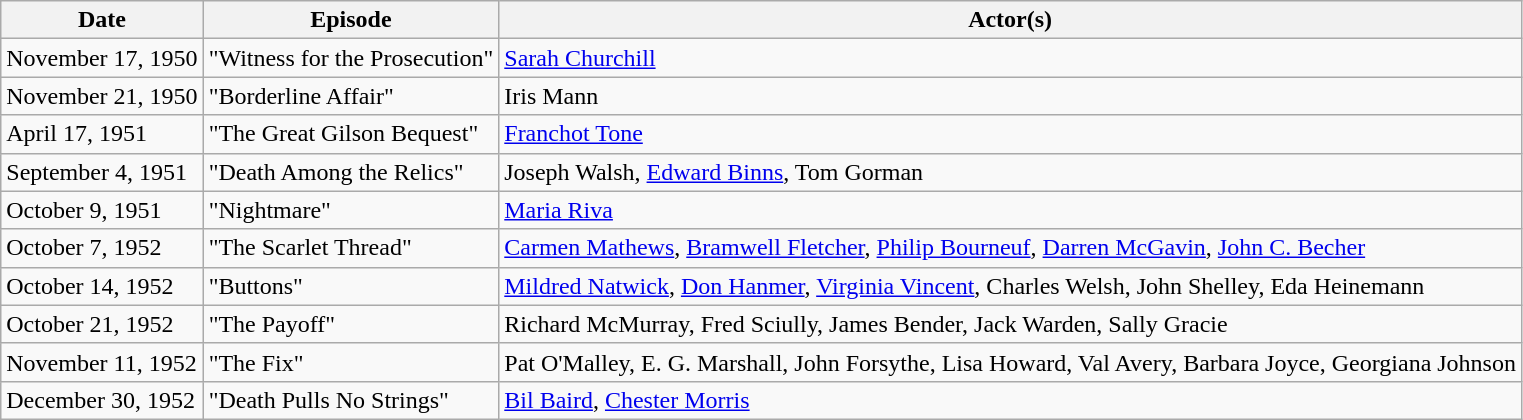<table class="wikitable">
<tr>
<th>Date</th>
<th>Episode</th>
<th>Actor(s)</th>
</tr>
<tr>
<td>November 17, 1950</td>
<td>"Witness for the Prosecution"</td>
<td><a href='#'>Sarah Churchill</a></td>
</tr>
<tr>
<td>November 21, 1950</td>
<td>"Borderline Affair"</td>
<td>Iris Mann</td>
</tr>
<tr>
<td>April 17, 1951</td>
<td>"The Great Gilson Bequest"</td>
<td><a href='#'>Franchot Tone</a></td>
</tr>
<tr>
<td>September 4, 1951</td>
<td>"Death Among the Relics"</td>
<td>Joseph Walsh, <a href='#'>Edward Binns</a>, Tom Gorman</td>
</tr>
<tr>
<td>October 9, 1951</td>
<td>"Nightmare"</td>
<td><a href='#'>Maria Riva</a></td>
</tr>
<tr>
<td>October 7, 1952</td>
<td>"The Scarlet Thread"</td>
<td><a href='#'>Carmen Mathews</a>, <a href='#'>Bramwell Fletcher</a>, <a href='#'>Philip Bourneuf</a>, <a href='#'>Darren McGavin</a>, <a href='#'>John C. Becher</a></td>
</tr>
<tr>
<td>October 14, 1952</td>
<td>"Buttons"</td>
<td><a href='#'>Mildred Natwick</a>, <a href='#'>Don Hanmer</a>, <a href='#'>Virginia Vincent</a>, Charles Welsh, John Shelley, Eda Heinemann</td>
</tr>
<tr>
<td>October 21, 1952</td>
<td>"The Payoff"</td>
<td>Richard McMurray, Fred Sciully, James Bender, Jack Warden, Sally Gracie</td>
</tr>
<tr>
<td>November 11, 1952</td>
<td>"The Fix"</td>
<td>Pat O'Malley, E. G. Marshall, John Forsythe, Lisa Howard, Val Avery, Barbara Joyce, Georgiana Johnson</td>
</tr>
<tr>
<td>December 30, 1952</td>
<td>"Death Pulls No Strings"</td>
<td><a href='#'>Bil Baird</a>, <a href='#'>Chester Morris</a></td>
</tr>
</table>
